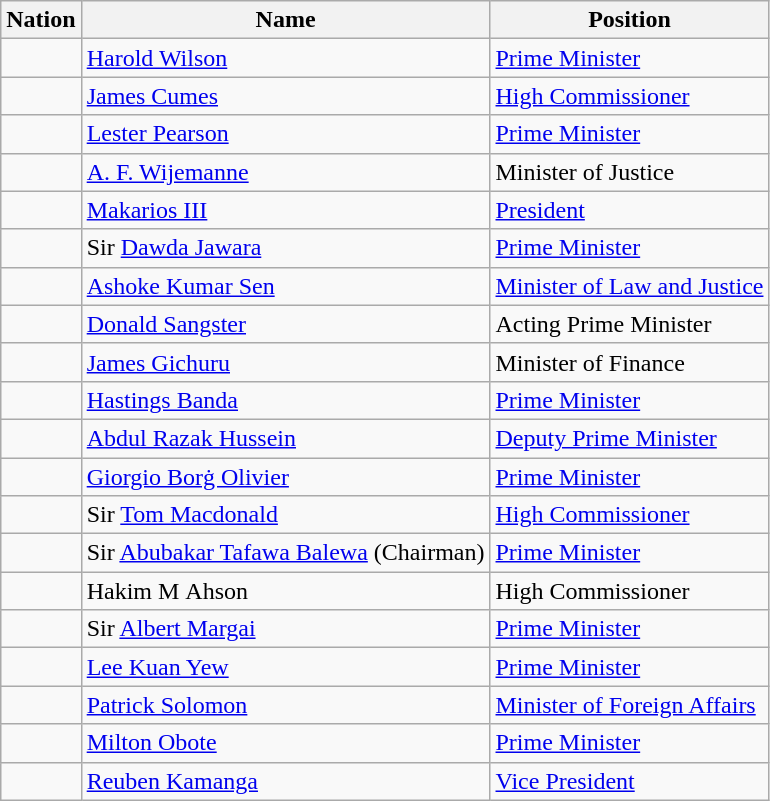<table class="wikitable">
<tr>
<th>Nation</th>
<th>Name</th>
<th>Position</th>
</tr>
<tr>
<td></td>
<td><a href='#'>Harold Wilson</a></td>
<td><a href='#'>Prime Minister</a></td>
</tr>
<tr>
<td></td>
<td><a href='#'>James Cumes</a></td>
<td><a href='#'>High Commissioner</a></td>
</tr>
<tr>
<td></td>
<td><a href='#'>Lester Pearson</a></td>
<td><a href='#'>Prime Minister</a></td>
</tr>
<tr>
<td></td>
<td><a href='#'>A. F. Wijemanne</a></td>
<td>Minister of Justice</td>
</tr>
<tr>
<td></td>
<td><a href='#'>Makarios III</a></td>
<td><a href='#'>President</a></td>
</tr>
<tr>
<td></td>
<td>Sir <a href='#'>Dawda Jawara</a></td>
<td><a href='#'>Prime Minister</a></td>
</tr>
<tr>
<td></td>
<td><a href='#'>Ashoke Kumar Sen</a></td>
<td><a href='#'>Minister of Law and Justice</a></td>
</tr>
<tr>
<td></td>
<td><a href='#'>Donald Sangster</a></td>
<td>Acting Prime Minister</td>
</tr>
<tr>
<td></td>
<td><a href='#'>James Gichuru</a></td>
<td>Minister of Finance</td>
</tr>
<tr>
<td></td>
<td><a href='#'>Hastings Banda</a></td>
<td><a href='#'>Prime Minister</a></td>
</tr>
<tr>
<td></td>
<td><a href='#'>Abdul Razak Hussein</a></td>
<td><a href='#'>Deputy Prime Minister</a></td>
</tr>
<tr>
<td></td>
<td><a href='#'>Giorgio Borġ Olivier</a></td>
<td><a href='#'>Prime Minister</a></td>
</tr>
<tr>
<td></td>
<td>Sir <a href='#'>Tom Macdonald</a></td>
<td><a href='#'>High Commissioner</a></td>
</tr>
<tr>
<td></td>
<td>Sir <a href='#'>Abubakar Tafawa Balewa</a> (Chairman)</td>
<td><a href='#'>Prime Minister</a></td>
</tr>
<tr>
<td></td>
<td>Hakim Μ Ahson</td>
<td>High Commissioner</td>
</tr>
<tr>
<td></td>
<td>Sir <a href='#'>Albert Margai</a></td>
<td><a href='#'>Prime Minister</a></td>
</tr>
<tr>
<td></td>
<td><a href='#'>Lee Kuan Yew</a></td>
<td><a href='#'>Prime Minister</a></td>
</tr>
<tr>
<td></td>
<td><a href='#'>Patrick Solomon</a></td>
<td><a href='#'>Minister of Foreign Affairs</a></td>
</tr>
<tr>
<td></td>
<td><a href='#'>Milton Obote</a></td>
<td><a href='#'>Prime Minister</a></td>
</tr>
<tr>
<td></td>
<td><a href='#'>Reuben Kamanga</a></td>
<td><a href='#'>Vice President</a></td>
</tr>
</table>
